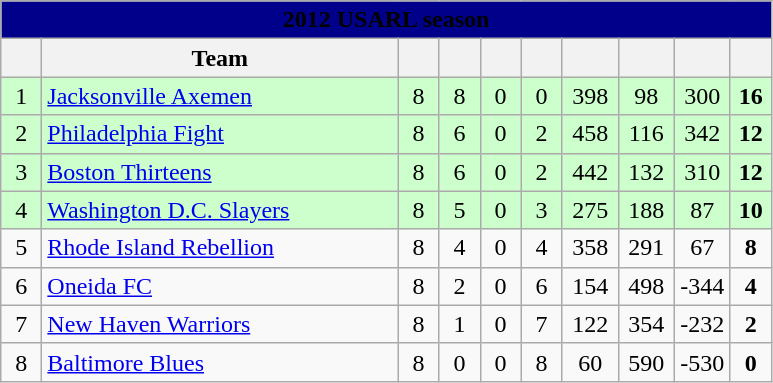<table class="wikitable" style="text-align:center">
<tr>
<td bgcolor=darkblue align="center" colspan="11"><strong><span>2012 USARL season</span></strong></td>
</tr>
<tr>
<th width="20"></th>
<th width="230">Team</th>
<th width="20"></th>
<th width="20"></th>
<th width="20"></th>
<th width="20"></th>
<th width="30"></th>
<th width="30"></th>
<th width="30"></th>
<th width="20"></th>
</tr>
<tr style="background: #ccffcc;">
<td>1</td>
<td style="text-align:left;"> <a href='#'>Jacksonville Axemen</a></td>
<td>8</td>
<td>8</td>
<td>0</td>
<td>0</td>
<td>398</td>
<td>98</td>
<td>300</td>
<td><strong>16</strong></td>
</tr>
<tr style="background: #ccffcc;">
<td>2</td>
<td style="text-align:left;"> <a href='#'>Philadelphia Fight</a></td>
<td>8</td>
<td>6</td>
<td>0</td>
<td>2</td>
<td>458</td>
<td>116</td>
<td>342</td>
<td><strong>12</strong></td>
</tr>
<tr style="background: #ccffcc;">
<td>3</td>
<td style="text-align:left;"> <a href='#'>Boston Thirteens</a></td>
<td>8</td>
<td>6</td>
<td>0</td>
<td>2</td>
<td>442</td>
<td>132</td>
<td>310</td>
<td><strong>12</strong></td>
</tr>
<tr style="background: #ccffcc;">
<td>4</td>
<td style="text-align:left;"> <a href='#'>Washington D.C. Slayers</a></td>
<td>8</td>
<td>5</td>
<td>0</td>
<td>3</td>
<td>275</td>
<td>188</td>
<td>87</td>
<td><strong>10</strong></td>
</tr>
<tr>
<td>5</td>
<td style="text-align:left;"> <a href='#'>Rhode Island Rebellion</a></td>
<td>8</td>
<td>4</td>
<td>0</td>
<td>4</td>
<td>358</td>
<td>291</td>
<td>67</td>
<td><strong>8</strong></td>
</tr>
<tr>
<td>6</td>
<td style="text-align:left;"> <a href='#'>Oneida FC</a></td>
<td>8</td>
<td>2</td>
<td>0</td>
<td>6</td>
<td>154</td>
<td>498</td>
<td>-344</td>
<td><strong>4</strong></td>
</tr>
<tr>
<td>7</td>
<td style="text-align:left;"> <a href='#'>New Haven Warriors</a></td>
<td>8</td>
<td>1</td>
<td>0</td>
<td>7</td>
<td>122</td>
<td>354</td>
<td>-232</td>
<td><strong>2</strong></td>
</tr>
<tr>
<td>8</td>
<td style="text-align:left;"> <a href='#'>Baltimore Blues</a></td>
<td>8</td>
<td>0</td>
<td>0</td>
<td>8</td>
<td>60</td>
<td>590</td>
<td>-530</td>
<td><strong>0</strong></td>
</tr>
</table>
